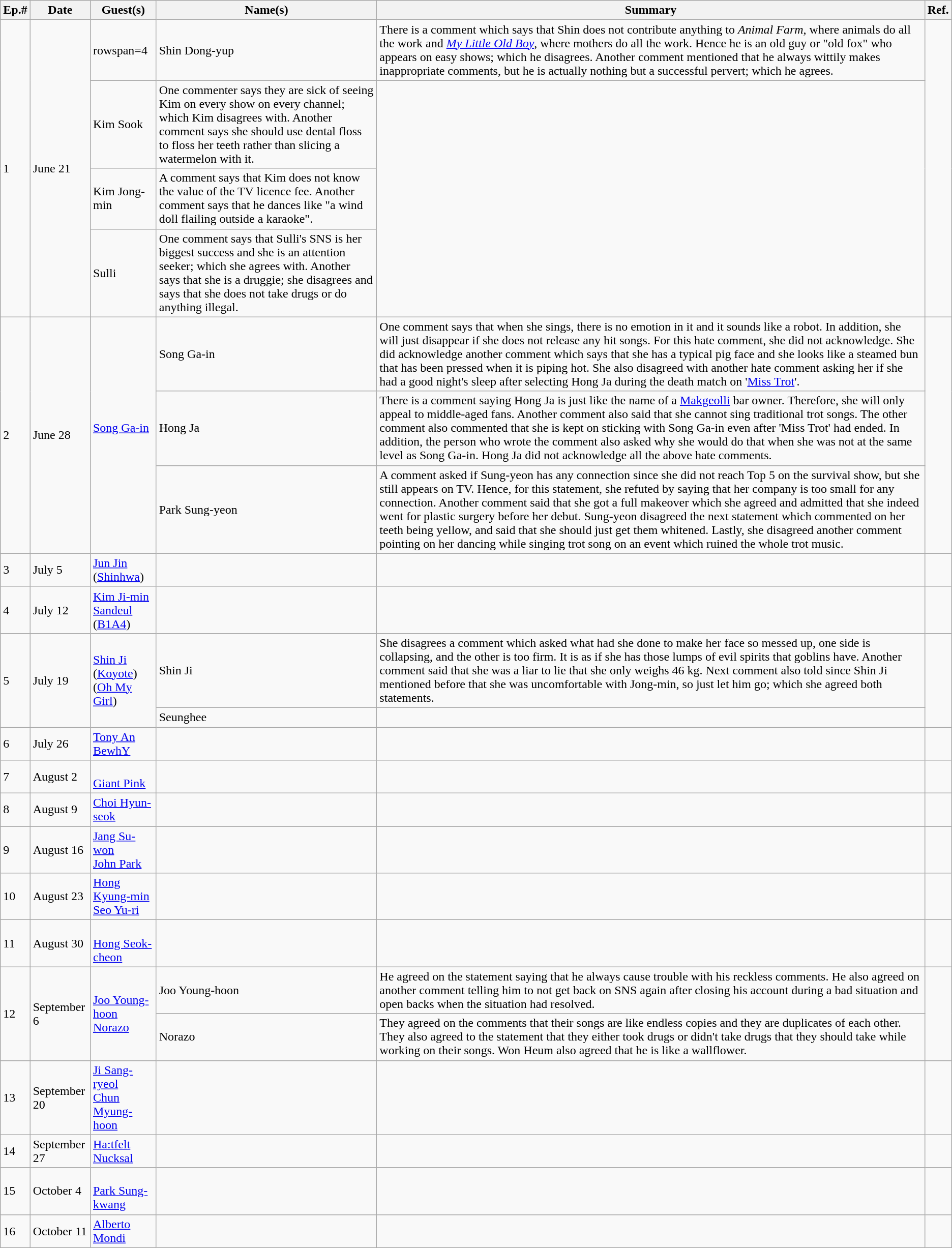<table class="wikitable">
<tr>
<th>Ep.#</th>
<th>Date</th>
<th>Guest(s)</th>
<th>Name(s)</th>
<th>Summary</th>
<th>Ref.</th>
</tr>
<tr>
<td rowspan=4>1</td>
<td rowspan=4>June 21</td>
<td>rowspan=4 </td>
<td>Shin Dong-yup</td>
<td>There is a comment which says that Shin does not contribute anything to <em>Animal Farm</em>, where animals do all the work and <em><a href='#'>My Little Old Boy</a></em>, where mothers do all the work. Hence he is an old guy or "old fox" who appears on easy shows; which he disagrees. Another comment mentioned that he always wittily makes inappropriate comments, but he is actually nothing but a successful pervert; which he agrees.</td>
<td rowspan=4></td>
</tr>
<tr>
<td>Kim Sook</td>
<td>One commenter says they are sick of seeing Kim on every show on every channel; which Kim disagrees with. Another comment says she should use dental floss to floss her teeth rather than slicing a watermelon with it.</td>
</tr>
<tr>
<td>Kim Jong-min</td>
<td>A comment says that Kim does not know the value of the TV licence fee. Another comment says that he dances like "a wind doll flailing outside a karaoke".</td>
</tr>
<tr>
<td>Sulli</td>
<td>One comment says that Sulli's SNS is her biggest success and she is an attention seeker; which she agrees with. Another says that she is a druggie; she disagrees and says that she does not take drugs or do anything illegal.</td>
</tr>
<tr>
<td rowspan=3>2</td>
<td rowspan=3>June 28</td>
<td rowspan=3><a href='#'>Song Ga-in</a><br><br></td>
<td>Song Ga-in</td>
<td>One comment says that when she sings, there is no emotion in it and it sounds like a robot. In addition, she will just disappear if she does not release any hit songs. For this hate comment, she did not acknowledge. She did acknowledge another comment which says that she has a typical pig face and she looks like a steamed bun that has been pressed when it is piping hot. She also disagreed with another hate comment asking her if she had a good night's sleep after selecting Hong Ja during the death match on '<a href='#'>Miss Trot</a>'.</td>
<td rowspan=3></td>
</tr>
<tr>
<td>Hong Ja</td>
<td>There is a comment saying Hong Ja is just like the name of a <a href='#'>Makgeolli</a> bar owner. Therefore, she will only appeal to middle-aged fans. Another comment also said that she cannot sing traditional trot songs. The other comment also commented that she is kept on sticking with Song Ga-in even after 'Miss Trot' had ended. In addition, the person who wrote the comment also asked why she would do that when she was not at the same level as Song Ga-in. Hong Ja did not acknowledge all the above hate comments.</td>
</tr>
<tr>
<td>Park Sung-yeon</td>
<td>A comment asked if Sung-yeon has any connection since she did not reach Top 5 on the survival show, but she still appears on TV. Hence, for this statement, she refuted by saying that her company is too small for any connection. Another comment said that she got a full makeover which she agreed and admitted that she indeed went for plastic surgery before her debut. Sung-yeon disagreed the next statement which commented on her teeth being yellow, and said that she should just get them whitened. Lastly, she disagreed another comment pointing on her dancing while singing trot song on an event which ruined the whole trot music.</td>
</tr>
<tr>
<td>3</td>
<td>July 5</td>
<td><a href='#'>Jun Jin</a> (<a href='#'>Shinhwa</a>)<br></td>
<td></td>
<td></td>
<td></td>
</tr>
<tr>
<td>4</td>
<td>July 12</td>
<td><a href='#'>Kim Ji-min</a><br><a href='#'>Sandeul</a> (<a href='#'>B1A4</a>)</td>
<td></td>
<td></td>
<td></td>
</tr>
<tr>
<td rowspan=2>5</td>
<td rowspan=2>July 19</td>
<td rowspan=2><a href='#'>Shin Ji</a> (<a href='#'>Koyote</a>)<br> (<a href='#'>Oh My Girl</a>)</td>
<td>Shin Ji</td>
<td>She disagrees a comment which asked what had she done to make her face so messed up, one side is collapsing, and the other is too firm. It is as if she has those lumps of evil spirits that goblins have. Another comment said that she was a liar to lie that she only weighs 46 kg. Next comment also told since Shin Ji mentioned before that she was uncomfortable with Jong-min, so just let him go; which she agreed both statements.</td>
<td rowspan=2></td>
</tr>
<tr>
<td>Seunghee</td>
<td></td>
</tr>
<tr>
<td>6</td>
<td>July 26</td>
<td><a href='#'>Tony An</a><br><a href='#'>BewhY</a></td>
<td></td>
<td></td>
<td></td>
</tr>
<tr>
<td>7</td>
<td>August 2</td>
<td><br><a href='#'>Giant Pink</a></td>
<td></td>
<td></td>
<td></td>
</tr>
<tr>
<td>8</td>
<td>August 9</td>
<td><a href='#'>Choi Hyun-seok</a><br></td>
<td></td>
<td></td>
<td></td>
</tr>
<tr>
<td>9</td>
<td>August 16</td>
<td><a href='#'>Jang Su-won</a><br><a href='#'>John Park</a></td>
<td></td>
<td></td>
<td></td>
</tr>
<tr>
<td>10</td>
<td>August 23</td>
<td><a href='#'>Hong Kyung-min</a><br><a href='#'>Seo Yu-ri</a></td>
<td></td>
<td></td>
<td></td>
</tr>
<tr>
<td>11</td>
<td>August 30</td>
<td><br><a href='#'>Hong Seok-cheon</a></td>
<td></td>
<td></td>
<td></td>
</tr>
<tr>
<td rowspan=2>12</td>
<td rowspan=2>September 6</td>
<td rowspan=2><a href='#'>Joo Young-hoon</a><br><a href='#'>Norazo</a></td>
<td>Joo Young-hoon</td>
<td>He agreed on the statement saying that he always cause trouble with his reckless comments. He also agreed on another comment telling him to not get back on SNS again after closing his account during a bad situation and open backs when the situation had resolved.</td>
<td rowspan=2></td>
</tr>
<tr>
<td>Norazo</td>
<td>They agreed on the comments that their songs are like endless copies and they are duplicates of each other. They also agreed to the statement that they either took drugs or didn't take drugs that they should take while working on their songs. Won Heum also agreed that he is like a wallflower.</td>
</tr>
<tr>
<td>13</td>
<td>September 20</td>
<td><a href='#'>Ji Sang-ryeol</a><br><a href='#'>Chun Myung-hoon</a></td>
<td></td>
<td></td>
<td></td>
</tr>
<tr>
<td>14</td>
<td>September 27</td>
<td><a href='#'>Ha:tfelt</a><br><a href='#'>Nucksal</a></td>
<td></td>
<td></td>
<td></td>
</tr>
<tr>
<td>15</td>
<td>October 4</td>
<td><br><a href='#'>Park Sung-kwang</a></td>
<td></td>
<td></td>
<td></td>
</tr>
<tr>
<td>16</td>
<td>October 11</td>
<td><a href='#'>Alberto Mondi</a><br></td>
<td></td>
<td></td>
<td></td>
</tr>
</table>
